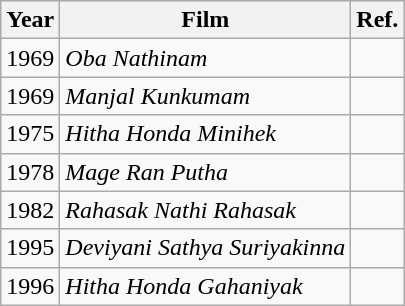<table class="wikitable">
<tr>
<th>Year</th>
<th>Film</th>
<th>Ref.</th>
</tr>
<tr>
<td>1969</td>
<td><em>Oba Nathinam</em></td>
<td></td>
</tr>
<tr>
<td>1969</td>
<td><em>Manjal Kunkumam</em></td>
<td></td>
</tr>
<tr>
<td>1975</td>
<td><em>Hitha Honda Minihek</em></td>
<td></td>
</tr>
<tr>
<td>1978</td>
<td><em>Mage Ran Putha</em></td>
<td></td>
</tr>
<tr>
<td>1982</td>
<td><em>Rahasak Nathi Rahasak</em></td>
<td></td>
</tr>
<tr>
<td>1995</td>
<td><em>Deviyani Sathya Suriyakinna</em></td>
<td></td>
</tr>
<tr>
<td>1996</td>
<td><em>Hitha Honda Gahaniyak</em></td>
<td></td>
</tr>
</table>
